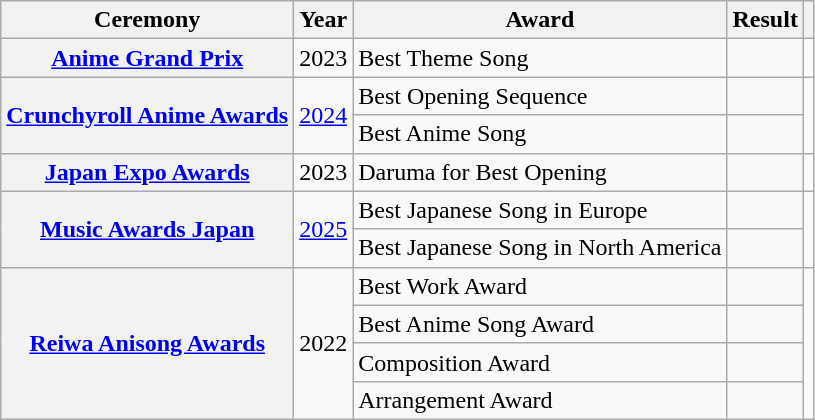<table class="wikitable plainrowheaders">
<tr>
<th scope="col">Ceremony</th>
<th scope="col">Year</th>
<th scope="col">Award</th>
<th scope="col">Result</th>
<th scope="col" class="unsortable"></th>
</tr>
<tr>
<th scope="row"><a href='#'>Anime Grand Prix</a></th>
<td>2023</td>
<td>Best Theme Song</td>
<td></td>
<td align="center"></td>
</tr>
<tr>
<th scope="row" rowspan="2"><a href='#'>Crunchyroll Anime Awards</a></th>
<td rowspan="2"><a href='#'>2024</a></td>
<td>Best Opening Sequence</td>
<td></td>
<td rowspan="2" align="center"></td>
</tr>
<tr>
<td>Best Anime Song</td>
<td></td>
</tr>
<tr>
<th scope="row"><a href='#'>Japan Expo Awards</a></th>
<td>2023</td>
<td>Daruma for Best Opening</td>
<td></td>
<td align="center"></td>
</tr>
<tr>
<th scope="row" rowspan="2"><a href='#'>Music Awards Japan</a></th>
<td rowspan="2"><a href='#'>2025</a></td>
<td>Best Japanese Song in Europe</td>
<td></td>
<td rowspan="2" align="center"></td>
</tr>
<tr>
<td>Best Japanese Song in North America</td>
<td></td>
</tr>
<tr>
<th scope="row" rowspan="4"><a href='#'>Reiwa Anisong Awards</a></th>
<td rowspan="4">2022</td>
<td>Best Work Award</td>
<td></td>
<td rowspan="4" align="center"></td>
</tr>
<tr>
<td>Best Anime Song Award</td>
<td></td>
</tr>
<tr>
<td>Composition Award</td>
<td></td>
</tr>
<tr>
<td>Arrangement Award</td>
<td></td>
</tr>
</table>
